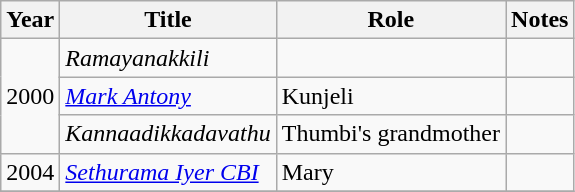<table class="wikitable sortable">
<tr>
<th>Year</th>
<th>Title</th>
<th>Role</th>
<th class="unsortable">Notes</th>
</tr>
<tr>
<td rowspan=3>2000</td>
<td><em>Ramayanakkili</em></td>
<td></td>
<td></td>
</tr>
<tr>
<td><em><a href='#'>Mark Antony</a></em></td>
<td>Kunjeli</td>
<td></td>
</tr>
<tr>
<td><em>Kannaadikkadavathu</em></td>
<td>Thumbi's grandmother</td>
<td></td>
</tr>
<tr>
<td>2004</td>
<td><em><a href='#'>Sethurama Iyer CBI</a></em></td>
<td>Mary</td>
<td></td>
</tr>
<tr>
</tr>
</table>
